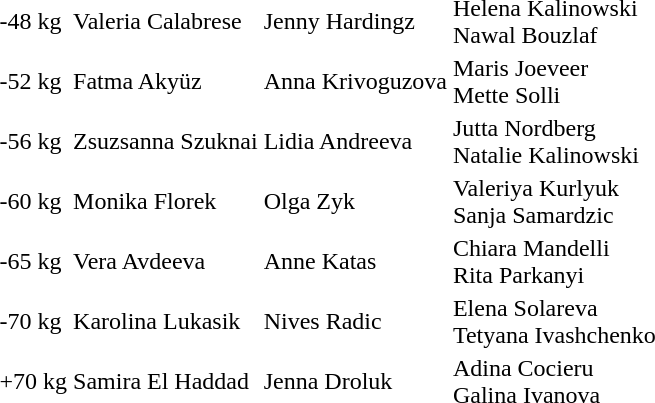<table>
<tr>
<td>-48 kg</td>
<td>Valeria Calabrese </td>
<td>Jenny Hardingz </td>
<td>Helena Kalinowski <br>Nawal Bouzlaf </td>
</tr>
<tr>
<td>-52 kg</td>
<td>Fatma Akyüz </td>
<td>Anna Krivoguzova </td>
<td>Maris Joeveer <br>Mette Solli </td>
</tr>
<tr>
<td>-56 kg</td>
<td>Zsuzsanna Szuknai </td>
<td>Lidia Andreeva </td>
<td>Jutta Nordberg <br>Natalie Kalinowski </td>
</tr>
<tr>
<td>-60 kg</td>
<td>Monika Florek </td>
<td>Olga Zyk </td>
<td>Valeriya Kurlyuk <br>Sanja Samardzic </td>
</tr>
<tr>
<td>-65 kg</td>
<td>Vera Avdeeva </td>
<td>Anne Katas </td>
<td>Chiara Mandelli <br>Rita Parkanyi </td>
</tr>
<tr>
<td>-70 kg</td>
<td>Karolina Lukasik </td>
<td>Nives Radic </td>
<td>Elena Solareva <br>Tetyana Ivashchenko </td>
</tr>
<tr>
<td>+70 kg</td>
<td>Samira El Haddad </td>
<td>Jenna Droluk </td>
<td>Adina Cocieru <br>Galina Ivanova </td>
</tr>
<tr>
</tr>
</table>
